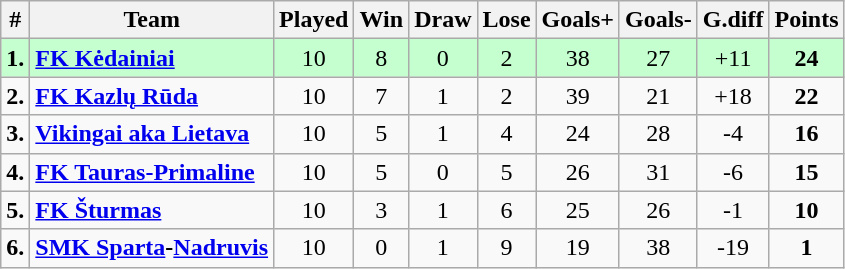<table class='wikitable'>
<tr>
<th>#</th>
<th>Team</th>
<th>Played</th>
<th>Win</th>
<th>Draw</th>
<th>Lose</th>
<th>Goals+</th>
<th>Goals-</th>
<th>G.diff</th>
<th>Points</th>
</tr>
<tr align=center style="background:#C5FFD0;">
<td><strong>1.</strong></td>
<td style="text-align:left;"><strong><a href='#'>FK Kėdainiai</a></strong></td>
<td>10</td>
<td>8</td>
<td>0</td>
<td>2</td>
<td>38</td>
<td>27</td>
<td>+11</td>
<td><strong>24</strong></td>
</tr>
<tr align=center style="background:;">
<td><strong>2.</strong></td>
<td style="text-align:left;"><strong><a href='#'>FK Kazlų Rūda</a></strong></td>
<td>10</td>
<td>7</td>
<td>1</td>
<td>2</td>
<td>39</td>
<td>21</td>
<td>+18</td>
<td><strong>22</strong></td>
</tr>
<tr align=center style="background:;">
<td><strong>3.</strong></td>
<td style="text-align:left;"><strong><a href='#'>Vikingai aka Lietava</a></strong></td>
<td>10</td>
<td>5</td>
<td>1</td>
<td>4</td>
<td>24</td>
<td>28</td>
<td>-4</td>
<td><strong>16</strong></td>
</tr>
<tr align=center style="background:;">
<td><strong>4.</strong></td>
<td style="text-align:left;"><strong><a href='#'>FK Tauras-Primaline</a></strong></td>
<td>10</td>
<td>5</td>
<td>0</td>
<td>5</td>
<td>26</td>
<td>31</td>
<td>-6</td>
<td><strong>15</strong></td>
</tr>
<tr align=center style="background:;">
<td><strong>5.</strong></td>
<td style="text-align:left;"><strong><a href='#'>FK Šturmas</a></strong></td>
<td>10</td>
<td>3</td>
<td>1</td>
<td>6</td>
<td>25</td>
<td>26</td>
<td>-1</td>
<td><strong>10</strong></td>
</tr>
<tr align=center style="background:;">
<td><strong>6.</strong></td>
<td style="text-align:left;"><strong><a href='#'>SMK Sparta</a>-<a href='#'>Nadruvis</a></strong></td>
<td>10</td>
<td>0</td>
<td>1</td>
<td>9</td>
<td>19</td>
<td>38</td>
<td>-19</td>
<td><strong>1</strong></td>
</tr>
</table>
